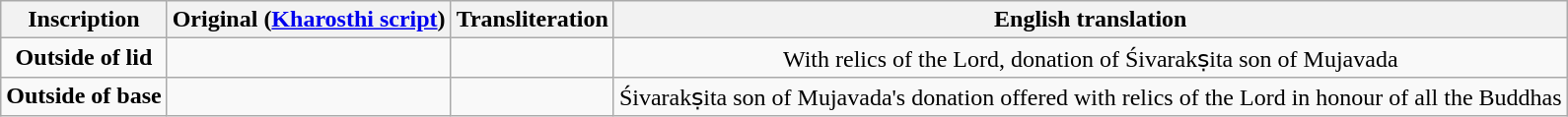<table class ="wikitable" style="text-align:center">
<tr>
<th>Inscription</th>
<th>Original (<a href='#'>Kharosthi script</a>)</th>
<th>Transliteration</th>
<th>English translation</th>
</tr>
<tr>
<td><strong>Outside of lid</strong></td>
<td></td>
<td></td>
<td>With relics of the Lord, donation of Śivarakṣita son of Mujavada</td>
</tr>
<tr>
<td><strong>Outside of base</strong></td>
<td></td>
<td></td>
<td>Śivarakṣita son of Mujavada's donation offered with relics of the Lord in honour of all the Buddhas</td>
</tr>
</table>
